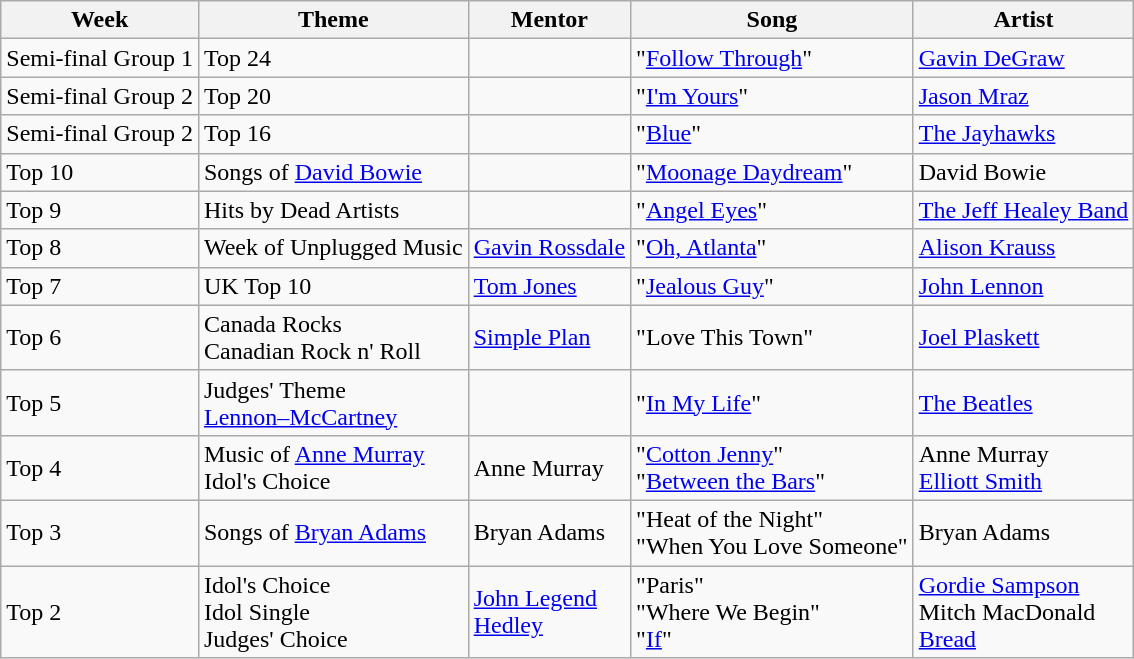<table class="wikitable">
<tr>
<th>Week</th>
<th>Theme</th>
<th>Mentor</th>
<th>Song</th>
<th>Artist</th>
</tr>
<tr>
<td>Semi-final Group 1</td>
<td>Top 24</td>
<td></td>
<td>"<a href='#'>Follow Through</a>"</td>
<td><a href='#'>Gavin DeGraw</a></td>
</tr>
<tr>
<td>Semi-final Group 2</td>
<td>Top 20</td>
<td></td>
<td>"<a href='#'>I'm Yours</a>"</td>
<td><a href='#'>Jason Mraz</a></td>
</tr>
<tr>
<td>Semi-final Group 2</td>
<td>Top 16</td>
<td></td>
<td>"<a href='#'>Blue</a>"</td>
<td><a href='#'>The Jayhawks</a></td>
</tr>
<tr>
<td>Top 10</td>
<td>Songs of <a href='#'>David Bowie</a></td>
<td></td>
<td>"<a href='#'>Moonage Daydream</a>"</td>
<td>David Bowie</td>
</tr>
<tr>
<td>Top 9</td>
<td>Hits by Dead Artists</td>
<td></td>
<td>"<a href='#'>Angel Eyes</a>"</td>
<td><a href='#'>The Jeff Healey Band</a></td>
</tr>
<tr>
<td>Top 8</td>
<td>Week of Unplugged Music</td>
<td><a href='#'>Gavin Rossdale</a></td>
<td>"<a href='#'>Oh, Atlanta</a>"</td>
<td><a href='#'>Alison Krauss</a></td>
</tr>
<tr>
<td>Top 7</td>
<td>UK Top 10</td>
<td><a href='#'>Tom Jones</a></td>
<td>"<a href='#'>Jealous Guy</a>"</td>
<td><a href='#'>John Lennon</a></td>
</tr>
<tr>
<td>Top 6</td>
<td>Canada Rocks <br>Canadian Rock n' Roll</td>
<td><a href='#'>Simple Plan</a></td>
<td>"Love This Town"</td>
<td><a href='#'>Joel Plaskett</a></td>
</tr>
<tr>
<td>Top 5</td>
<td>Judges' Theme<br><a href='#'>Lennon–McCartney</a></td>
<td></td>
<td>"<a href='#'>In My Life</a>"</td>
<td><a href='#'>The Beatles</a></td>
</tr>
<tr>
<td>Top 4</td>
<td>Music of <a href='#'>Anne Murray</a><br>Idol's Choice</td>
<td>Anne Murray</td>
<td>"<a href='#'>Cotton Jenny</a>"<br>"<a href='#'>Between the Bars</a>"</td>
<td>Anne Murray<br><a href='#'>Elliott Smith</a></td>
</tr>
<tr>
<td>Top 3</td>
<td>Songs of <a href='#'>Bryan Adams</a></td>
<td>Bryan Adams</td>
<td>"Heat of the Night"<br>"When You Love Someone"</td>
<td>Bryan Adams</td>
</tr>
<tr>
<td>Top 2</td>
<td>Idol's Choice<br>Idol Single<br>Judges' Choice</td>
<td><a href='#'>John Legend</a><br><a href='#'>Hedley</a></td>
<td>"Paris"<br>"Where We Begin"<br>"<a href='#'>If</a>"</td>
<td><a href='#'>Gordie Sampson</a><br>Mitch MacDonald<br><a href='#'>Bread</a></td>
</tr>
</table>
